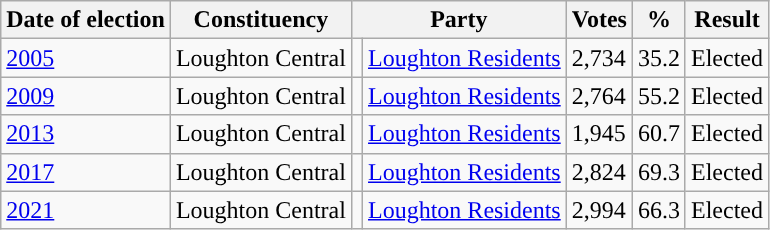<table class="wikitable">
<tr>
<th>Date of election</th>
<th>Constituency</th>
<th colspan="2">Party</th>
<th>Votes</th>
<th>%</th>
<th>Result</th>
</tr>
<tr>
<td><a href='#'>2005</a></td>
<td>Loughton Central</td>
<td style="background-color: "></td>
<td><a href='#'>Loughton Residents</a></td>
<td>2,734</td>
<td>35.2</td>
<td>Elected</td>
</tr>
<tr>
<td><a href='#'>2009</a></td>
<td>Loughton Central</td>
<td style="background-color: "></td>
<td><a href='#'>Loughton Residents</a></td>
<td>2,764</td>
<td>55.2</td>
<td>Elected</td>
</tr>
<tr>
<td><a href='#'>2013</a></td>
<td>Loughton Central</td>
<td style="background-color: "></td>
<td><a href='#'>Loughton Residents</a></td>
<td>1,945</td>
<td>60.7</td>
<td>Elected</td>
</tr>
<tr>
<td><a href='#'>2017</a></td>
<td>Loughton Central</td>
<td style="background-color: "></td>
<td><a href='#'>Loughton Residents</a></td>
<td>2,824</td>
<td>69.3</td>
<td>Elected</td>
</tr>
<tr>
<td><a href='#'>2021</a></td>
<td>Loughton Central</td>
<td style="background-color: "></td>
<td><a href='#'>Loughton Residents</a></td>
<td>2,994</td>
<td>66.3</td>
<td>Elected</td>
</tr>
</table>
